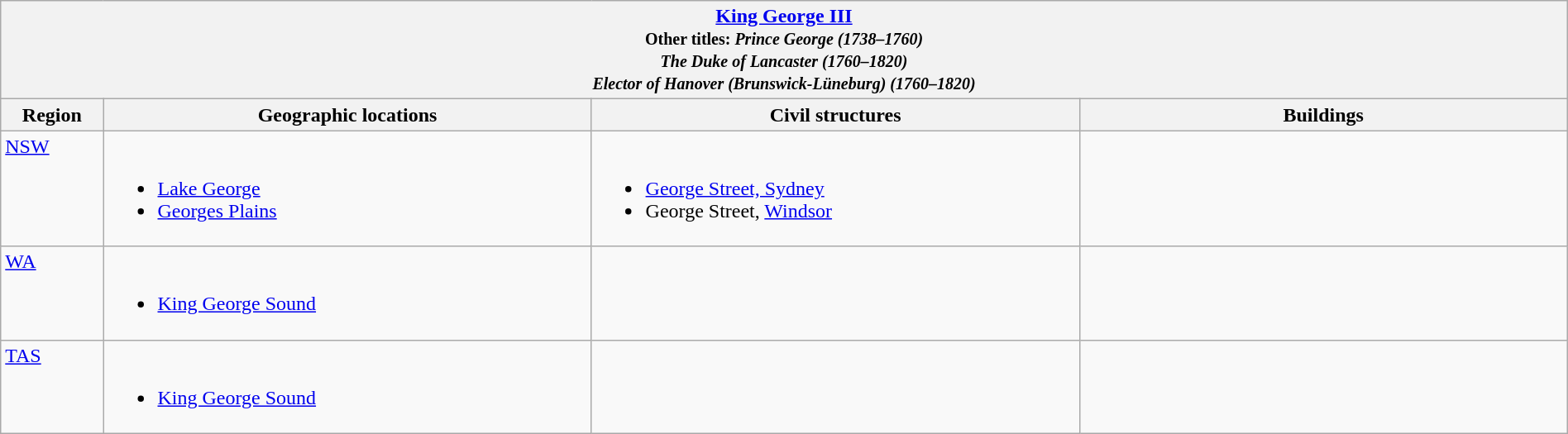<table class="wikitable" width="100%">
<tr>
<th colspan="4"> <a href='#'>King George III</a><br><small>Other titles: <em>Prince George (1738–1760)</em><br><em>The Duke of Lancaster (1760–1820)</em><br><em>Elector of Hanover (Brunswick-Lüneburg) (1760–1820)</em></small></th>
</tr>
<tr>
<th width="5%">Region</th>
<th width="23.75%">Geographic locations</th>
<th width="23.75%">Civil structures</th>
<th width="23.75%">Buildings</th>
</tr>
<tr>
<td align=left valign=top> <a href='#'>NSW</a></td>
<td><br><ul><li><a href='#'>Lake George</a></li><li><a href='#'>Georges Plains</a></li></ul></td>
<td><br><ul><li><a href='#'>George Street, Sydney</a></li><li>George Street, <a href='#'>Windsor</a></li></ul></td>
<td></td>
</tr>
<tr>
<td align=left valign=top> <a href='#'>WA</a></td>
<td><br><ul><li><a href='#'>King George Sound</a></li></ul></td>
<td></td>
<td></td>
</tr>
<tr>
<td align=left valign=top> <a href='#'>TAS</a></td>
<td><br><ul><li><a href='#'>King George Sound</a></li></ul></td>
<td></td>
<td></td>
</tr>
</table>
